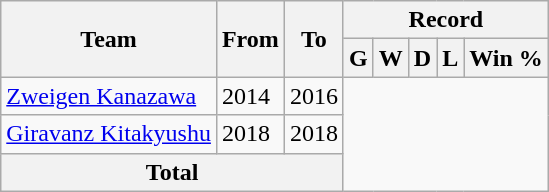<table class="wikitable" style="text-align: center">
<tr>
<th rowspan="2">Team</th>
<th rowspan="2">From</th>
<th rowspan="2">To</th>
<th colspan="5">Record</th>
</tr>
<tr>
<th>G</th>
<th>W</th>
<th>D</th>
<th>L</th>
<th>Win %</th>
</tr>
<tr>
<td align="left"><a href='#'>Zweigen Kanazawa</a></td>
<td align="left">2014</td>
<td align="left">2016<br></td>
</tr>
<tr>
<td align="left"><a href='#'>Giravanz Kitakyushu</a></td>
<td align="left">2018</td>
<td align="left">2018<br></td>
</tr>
<tr>
<th colspan="3">Total<br></th>
</tr>
</table>
